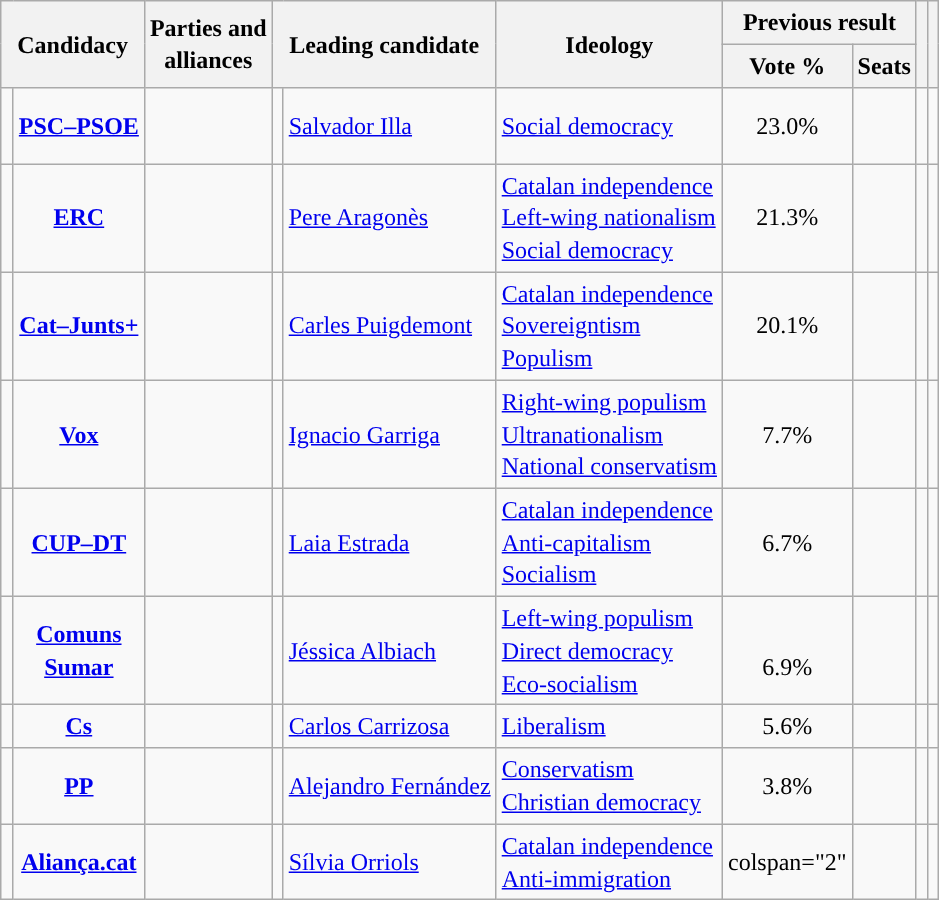<table class="wikitable" style="line-height:1.35em; text-align:left;">
<tr>
<th colspan="2" rowspan="2">Candidacy</th>
<th rowspan="2">Parties and<br>alliances</th>
<th colspan="2" rowspan="2">Leading candidate</th>
<th rowspan="2">Ideology</th>
<th colspan="2">Previous result</th>
<th rowspan="2"></th>
<th rowspan="2"></th>
</tr>
<tr>
<th>Vote %</th>
<th>Seats</th>
</tr>
<tr>
<td width="1" style="color:inherit;background:"></td>
<td align="center"><strong><a href='#'>PSC–PSOE</a></strong></td>
<td></td>
<td></td>
<td><a href='#'>Salvador Illa</a></td>
<td><a href='#'>Social democracy</a></td>
<td align="center">23.0%</td>
<td></td>
<td></td>
<td><br><br></td>
</tr>
<tr>
<td style="color:inherit;background:"></td>
<td align="center"><strong><a href='#'>ERC</a></strong></td>
<td></td>
<td></td>
<td><a href='#'>Pere Aragonès</a></td>
<td><a href='#'>Catalan independence</a><br><a href='#'>Left-wing nationalism</a><br><a href='#'>Social democracy</a></td>
<td align="center">21.3%</td>
<td></td>
<td></td>
<td></td>
</tr>
<tr>
<td style="color:inherit;background:"></td>
<td align="center"><strong><a href='#'>Cat–Junts+</a></strong></td>
<td></td>
<td></td>
<td><a href='#'>Carles Puigdemont</a></td>
<td><a href='#'>Catalan independence</a><br><a href='#'>Sovereigntism</a><br><a href='#'>Populism</a></td>
<td align="center">20.1%</td>
<td></td>
<td></td>
<td><br><br></td>
</tr>
<tr>
<td style="color:inherit;background:"></td>
<td align="center"><strong><a href='#'>Vox</a></strong></td>
<td></td>
<td></td>
<td><a href='#'>Ignacio Garriga</a></td>
<td><a href='#'>Right-wing populism</a><br><a href='#'>Ultranationalism</a><br><a href='#'>National conservatism</a></td>
<td align="center">7.7%</td>
<td></td>
<td></td>
<td></td>
</tr>
<tr>
<td style="color:inherit;background:"></td>
<td align="center"><strong><a href='#'>CUP–DT</a></strong></td>
<td></td>
<td></td>
<td><a href='#'>Laia Estrada</a></td>
<td><a href='#'>Catalan independence</a><br><a href='#'>Anti-capitalism</a><br><a href='#'>Socialism</a></td>
<td align="center">6.7%</td>
<td></td>
<td></td>
<td></td>
</tr>
<tr>
<td style="color:inherit;background:"></td>
<td align="center"><strong><a href='#'>Comuns<br>Sumar</a></strong></td>
<td></td>
<td></td>
<td><a href='#'>Jéssica Albiach</a></td>
<td><a href='#'>Left-wing populism</a><br><a href='#'>Direct democracy</a><br><a href='#'>Eco-socialism</a></td>
<td align="center"><br>6.9%<br></td>
<td></td>
<td></td>
<td><br><br></td>
</tr>
<tr>
<td style="color:inherit;background:"></td>
<td align="center"><strong><a href='#'>Cs</a></strong></td>
<td></td>
<td></td>
<td><a href='#'>Carlos Carrizosa</a></td>
<td><a href='#'>Liberalism</a></td>
<td align="center">5.6%</td>
<td></td>
<td></td>
<td></td>
</tr>
<tr>
<td style="color:inherit;background:"></td>
<td align="center"><strong><a href='#'>PP</a></strong></td>
<td></td>
<td></td>
<td><a href='#'>Alejandro Fernández</a></td>
<td><a href='#'>Conservatism</a><br><a href='#'>Christian democracy</a></td>
<td align="center">3.8%</td>
<td></td>
<td></td>
<td></td>
</tr>
<tr>
<td style="color:inherit;background:"></td>
<td align="center"><strong><a href='#'>Aliança.cat</a></strong></td>
<td></td>
<td></td>
<td><a href='#'>Sílvia Orriols</a></td>
<td><a href='#'>Catalan independence</a><br><a href='#'>Anti-immigration</a></td>
<td>colspan="2" </td>
<td></td>
<td></td>
</tr>
</table>
